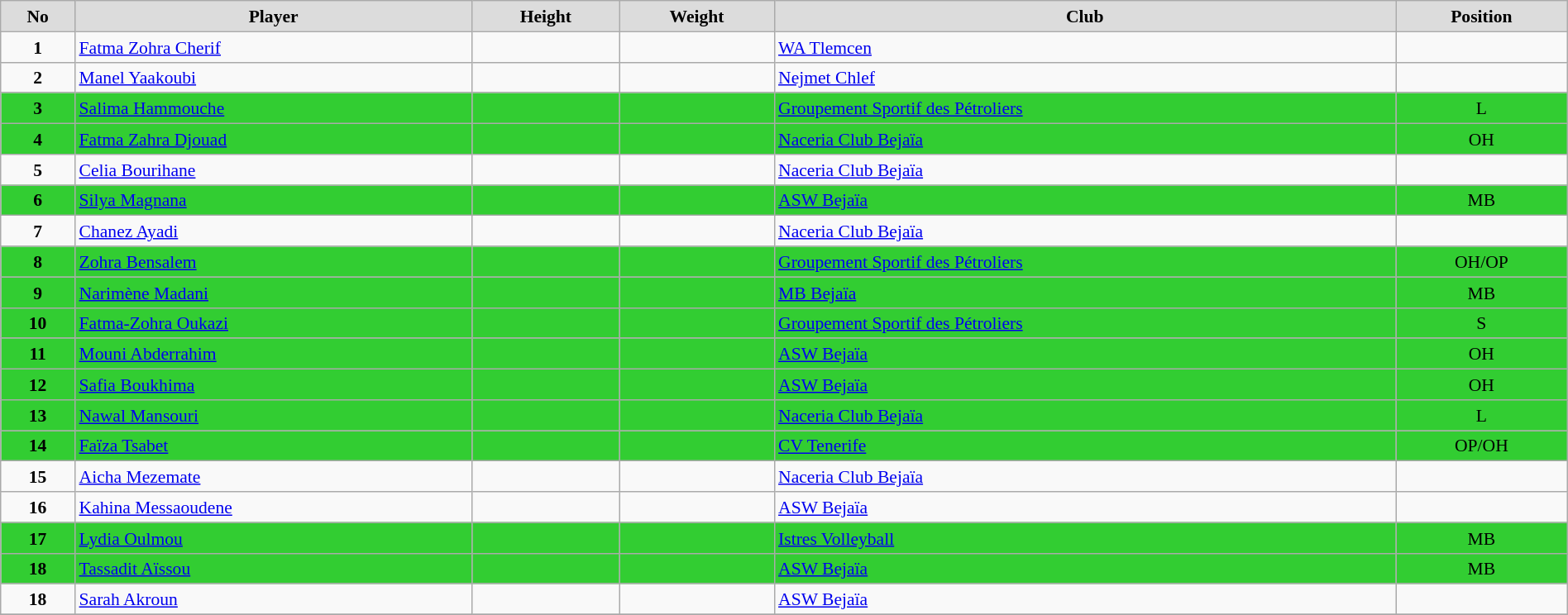<table class="wikitable" style="margin:0.5em auto; font-size:90%; line-height:1.25em;" width=100%>
<tr>
<td bgcolor="#DCDCDC" align="center"><strong>No</strong></td>
<td bgcolor="#DCDCDC" align="center"><strong>Player</strong></td>
<td bgcolor="#DCDCDC" align="center"><strong>Height</strong></td>
<td bgcolor="#DCDCDC" align="center"><strong>Weight</strong></td>
<td bgcolor="#DCDCDC" align="center"><strong>Club</strong></td>
<td bgcolor="#DCDCDC" align="center"><strong>Position</strong></td>
</tr>
<tr>
<td align="center"><strong>1</strong></td>
<td><a href='#'>Fatma Zohra Cherif</a></td>
<td align="center"></td>
<td align="center"></td>
<td> <a href='#'>WA Tlemcen</a></td>
<td align="center"></td>
</tr>
<tr>
<td align="center"><strong>2</strong></td>
<td><a href='#'>Manel Yaakoubi</a></td>
<td align="center"></td>
<td align="center"></td>
<td> <a href='#'>Nejmet Chlef</a></td>
<td align="center"></td>
</tr>
<tr>
<td style="background:limegreen;" align="center"><strong>3</strong></td>
<td style="background:limegreen;"><a href='#'>Salima Hammouche</a></td>
<td style="background:limegreen;" align="center"></td>
<td style="background:limegreen;" align="center"></td>
<td style="background:limegreen;"> <a href='#'>Groupement Sportif des Pétroliers</a></td>
<td style="background:limegreen;" align="center">L</td>
</tr>
<tr>
<td style="background:limegreen;" align="center"><strong>4</strong></td>
<td style="background:limegreen;"><a href='#'>Fatma Zahra Djouad</a></td>
<td style="background:limegreen;" align="center"></td>
<td style="background:limegreen;" align="center"></td>
<td style="background:limegreen;"> <a href='#'>Naceria Club Bejaïa</a></td>
<td style="background:limegreen;" align="center">OH</td>
</tr>
<tr>
<td align="center"><strong>5</strong></td>
<td><a href='#'>Celia Bourihane</a></td>
<td align="center"></td>
<td align="center"></td>
<td> <a href='#'>Naceria Club Bejaïa</a></td>
<td align="center"></td>
</tr>
<tr>
<td style="background:limegreen;" align="center"><strong>6</strong></td>
<td style="background:limegreen;"><a href='#'>Silya Magnana</a></td>
<td style="background:limegreen;" align="center"></td>
<td style="background:limegreen;" align="center"></td>
<td style="background:limegreen;"> <a href='#'>ASW Bejaïa</a></td>
<td style="background:limegreen;" align="center">MB</td>
</tr>
<tr>
<td align="center"><strong>7</strong></td>
<td><a href='#'>Chanez Ayadi</a></td>
<td align="center"></td>
<td align="center"></td>
<td> <a href='#'>Naceria Club Bejaïa</a></td>
<td align="center"></td>
</tr>
<tr>
<td style="background:limegreen;" align="center"><strong>8</strong></td>
<td style="background:limegreen;"><a href='#'>Zohra Bensalem</a></td>
<td style="background:limegreen;" align="center"></td>
<td style="background:limegreen;" align="center"></td>
<td style="background:limegreen;"> <a href='#'>Groupement Sportif des Pétroliers</a></td>
<td style="background:limegreen;" align="center">OH/OP</td>
</tr>
<tr>
<td style="background:limegreen;" align="center"><strong>9</strong></td>
<td style="background:limegreen;"><a href='#'>Narimène Madani</a></td>
<td style="background:limegreen;" align="center"></td>
<td style="background:limegreen;" align="center"></td>
<td style="background:limegreen;"> <a href='#'>MB Bejaïa</a></td>
<td style="background:limegreen;" align="center">MB</td>
</tr>
<tr>
<td style="background:limegreen;" align="center"><strong>10</strong></td>
<td style="background:limegreen;"><a href='#'>Fatma-Zohra Oukazi</a></td>
<td style="background:limegreen;" align="center"></td>
<td style="background:limegreen;" align="center"></td>
<td style="background:limegreen;"> <a href='#'>Groupement Sportif des Pétroliers</a></td>
<td style="background:limegreen;" align="center">S</td>
</tr>
<tr>
<td style="background:limegreen;" align="center"><strong>11</strong></td>
<td style="background:limegreen;"><a href='#'>Mouni Abderrahim</a></td>
<td style="background:limegreen;" align="center"></td>
<td style="background:limegreen;" align="center"></td>
<td style="background:limegreen;"> <a href='#'>ASW Bejaïa</a></td>
<td style="background:limegreen;" align="center">OH</td>
</tr>
<tr>
<td style="background:limegreen;" align="center"><strong>12</strong></td>
<td style="background:limegreen;"><a href='#'>Safia Boukhima</a></td>
<td style="background:limegreen;" align="center"></td>
<td style="background:limegreen;" align="center"></td>
<td style="background:limegreen;"> <a href='#'>ASW Bejaïa</a></td>
<td style="background:limegreen;" align="center">OH</td>
</tr>
<tr>
<td style="background:limegreen;" align="center"><strong>13</strong></td>
<td style="background:limegreen;"><a href='#'>Nawal Mansouri</a></td>
<td style="background:limegreen;" align="center"></td>
<td style="background:limegreen;" align="center"></td>
<td style="background:limegreen;"> <a href='#'>Naceria Club Bejaïa</a></td>
<td style="background:limegreen;" align="center">L</td>
</tr>
<tr>
<td style="background:limegreen;" align="center"><strong>14</strong></td>
<td style="background:limegreen;"><a href='#'>Faïza Tsabet</a></td>
<td style="background:limegreen;" align="center"></td>
<td style="background:limegreen;" align="center"></td>
<td style="background:limegreen;"> <a href='#'>CV Tenerife</a></td>
<td style="background:limegreen;" align="center">OP/OH</td>
</tr>
<tr>
<td align="center"><strong>15</strong></td>
<td><a href='#'>Aicha Mezemate</a></td>
<td align="center"></td>
<td align="center"></td>
<td> <a href='#'>Naceria Club Bejaïa</a></td>
<td align="center"></td>
</tr>
<tr>
<td align="center"><strong>16</strong></td>
<td><a href='#'>Kahina Messaoudene</a></td>
<td align="center"></td>
<td align="center"></td>
<td> <a href='#'>ASW Bejaïa</a></td>
<td align="center"></td>
</tr>
<tr>
<td style="background:limegreen;" align="center"><strong>17</strong></td>
<td style="background:limegreen;"><a href='#'>Lydia Oulmou</a></td>
<td style="background:limegreen;" align="center"></td>
<td style="background:limegreen;" align="center"></td>
<td style="background:limegreen;"> <a href='#'>Istres Volleyball</a></td>
<td style="background:limegreen;" align="center">MB</td>
</tr>
<tr>
<td style="background:limegreen;" align="center"><strong>18</strong></td>
<td style="background:limegreen;"><a href='#'>Tassadit Aïssou</a></td>
<td style="background:limegreen;" align="center"></td>
<td style="background:limegreen;" align="center"></td>
<td style="background:limegreen;"> <a href='#'>ASW Bejaïa</a></td>
<td style="background:limegreen;" align="center">MB</td>
</tr>
<tr>
<td align="center"><strong>18</strong></td>
<td><a href='#'>Sarah Akroun</a></td>
<td align="center"></td>
<td align="center"></td>
<td> <a href='#'>ASW Bejaïa</a></td>
<td align="center"></td>
</tr>
<tr>
</tr>
</table>
